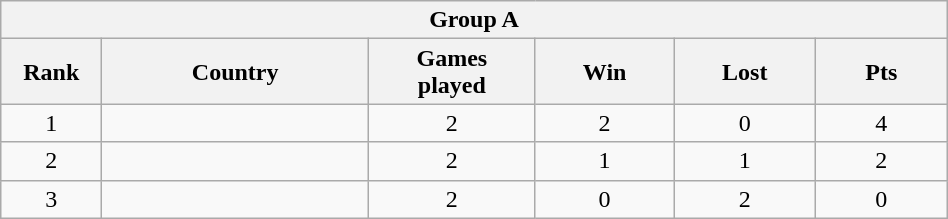<table class="wikitable" style="text-align: center; Width:50%">
<tr>
<th colspan="6">Group A</th>
</tr>
<tr>
<th width="2%">Rank</th>
<th width="10%">Country</th>
<th width="5%">Games <br> played</th>
<th width="5%">Win</th>
<th width="5%">Lost</th>
<th width="5%">Pts</th>
</tr>
<tr>
<td>1</td>
<td style="text-align: left"></td>
<td>2</td>
<td>2</td>
<td>0</td>
<td>4</td>
</tr>
<tr>
<td>2</td>
<td style="text-align: left"></td>
<td>2</td>
<td>1</td>
<td>1</td>
<td>2</td>
</tr>
<tr>
<td>3</td>
<td style="text-align: left"></td>
<td>2</td>
<td>0</td>
<td>2</td>
<td>0</td>
</tr>
</table>
